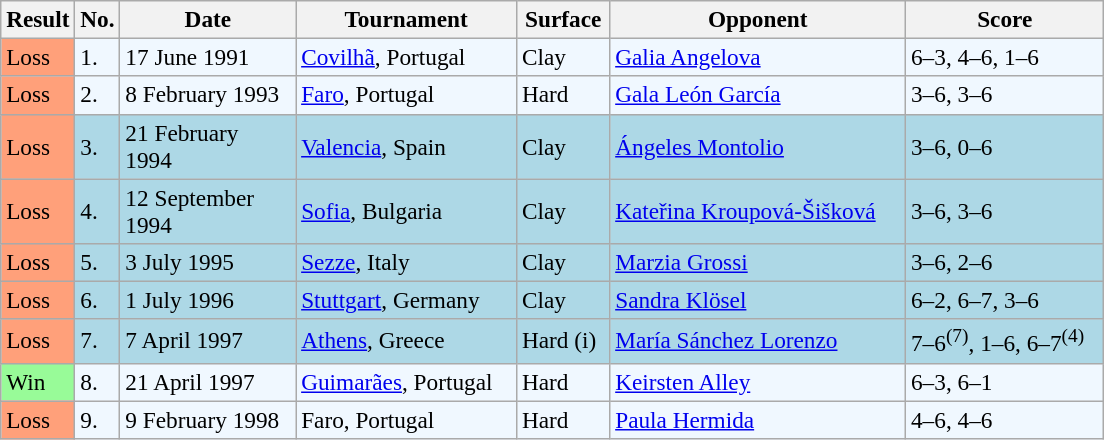<table class="sortable wikitable" style="font-size:97%;">
<tr>
<th style="width:40px">Result</th>
<th style="width:20px">No.</th>
<th style="width:110px">Date</th>
<th style="width:140px">Tournament</th>
<th style="width:55px">Surface</th>
<th style="width:190px">Opponent</th>
<th style="width:125px" class="unsortable">Score</th>
</tr>
<tr bgcolor="#f0f8ff">
<td style="background:#ffa07a;">Loss</td>
<td>1.</td>
<td>17 June 1991</td>
<td><a href='#'>Covilhã</a>, Portugal</td>
<td>Clay</td>
<td> <a href='#'>Galia Angelova</a></td>
<td>6–3, 4–6, 1–6</td>
</tr>
<tr bgcolor="#f0f8ff">
<td style="background:#ffa07a;">Loss</td>
<td>2.</td>
<td>8 February 1993</td>
<td><a href='#'>Faro</a>, Portugal</td>
<td>Hard</td>
<td> <a href='#'>Gala León García</a></td>
<td>3–6, 3–6</td>
</tr>
<tr bgcolor="lightblue">
<td style="background:#ffa07a;">Loss</td>
<td>3.</td>
<td>21 February 1994</td>
<td><a href='#'>Valencia</a>, Spain</td>
<td>Clay</td>
<td> <a href='#'>Ángeles Montolio</a></td>
<td>3–6, 0–6</td>
</tr>
<tr bgcolor="lightblue">
<td style="background:#ffa07a;">Loss</td>
<td>4.</td>
<td>12 September 1994</td>
<td><a href='#'>Sofia</a>, Bulgaria</td>
<td>Clay</td>
<td> <a href='#'>Kateřina Kroupová-Šišková</a></td>
<td>3–6, 3–6</td>
</tr>
<tr bgcolor="lightblue">
<td style="background:#ffa07a;">Loss</td>
<td>5.</td>
<td>3 July 1995</td>
<td><a href='#'>Sezze</a>, Italy</td>
<td>Clay</td>
<td> <a href='#'>Marzia Grossi</a></td>
<td>3–6, 2–6</td>
</tr>
<tr style="background:lightblue;">
<td style="background:#ffa07a;">Loss</td>
<td>6.</td>
<td>1 July 1996</td>
<td><a href='#'>Stuttgart</a>, Germany</td>
<td>Clay</td>
<td> <a href='#'>Sandra Klösel</a></td>
<td>6–2, 6–7, 3–6</td>
</tr>
<tr style="background:lightblue;">
<td style="background:#ffa07a;">Loss</td>
<td>7.</td>
<td>7 April 1997</td>
<td><a href='#'>Athens</a>, Greece</td>
<td>Hard (i)</td>
<td> <a href='#'>María Sánchez Lorenzo</a></td>
<td>7–6<sup>(7)</sup>, 1–6, 6–7<sup>(4)</sup></td>
</tr>
<tr bgcolor="#f0f8ff">
<td style="background:#98fb98;">Win</td>
<td>8.</td>
<td>21 April 1997</td>
<td><a href='#'>Guimarães</a>, Portugal</td>
<td>Hard</td>
<td> <a href='#'>Keirsten Alley</a></td>
<td>6–3, 6–1</td>
</tr>
<tr bgcolor="#f0f8ff">
<td style="background:#ffa07a;">Loss</td>
<td>9.</td>
<td>9 February 1998</td>
<td>Faro, Portugal</td>
<td>Hard</td>
<td> <a href='#'>Paula Hermida</a></td>
<td>4–6, 4–6</td>
</tr>
</table>
